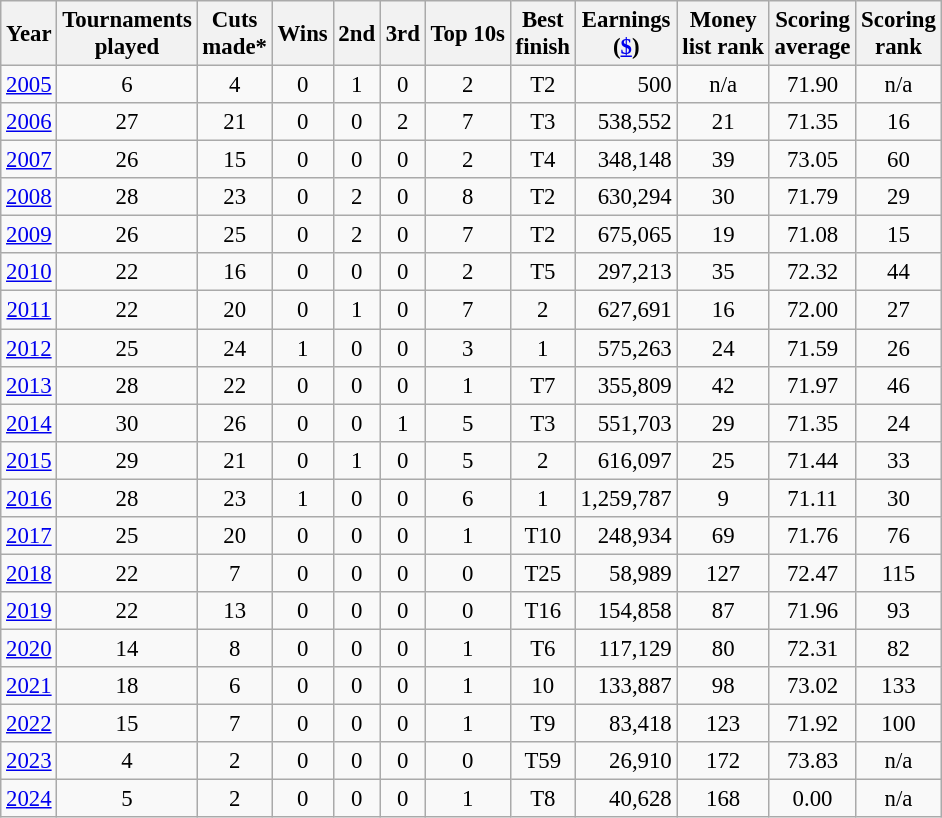<table class="wikitable" style="text-align:center; font-size: 95%;">
<tr>
<th>Year</th>
<th>Tournaments <br>played</th>
<th>Cuts <br>made*</th>
<th>Wins</th>
<th>2nd</th>
<th>3rd</th>
<th>Top 10s</th>
<th>Best <br>finish</th>
<th>Earnings<br>(<a href='#'>$</a>)</th>
<th>Money <br>list rank</th>
<th>Scoring <br>average</th>
<th>Scoring <br>rank</th>
</tr>
<tr>
<td><a href='#'>2005</a></td>
<td>6</td>
<td>4</td>
<td>0</td>
<td>1</td>
<td>0</td>
<td>2</td>
<td>T2</td>
<td align="right">500</td>
<td>n/a</td>
<td>71.90</td>
<td>n/a</td>
</tr>
<tr>
<td><a href='#'>2006</a></td>
<td>27</td>
<td>21</td>
<td>0</td>
<td>0</td>
<td>2</td>
<td>7</td>
<td>T3</td>
<td align="right">538,552</td>
<td>21</td>
<td>71.35</td>
<td>16</td>
</tr>
<tr>
<td><a href='#'>2007</a></td>
<td>26</td>
<td>15</td>
<td>0</td>
<td>0</td>
<td>0</td>
<td>2</td>
<td>T4</td>
<td align="right">348,148</td>
<td>39</td>
<td>73.05</td>
<td>60</td>
</tr>
<tr>
<td><a href='#'>2008</a></td>
<td>28</td>
<td>23</td>
<td>0</td>
<td>2</td>
<td>0</td>
<td>8</td>
<td>T2</td>
<td align="right">630,294</td>
<td>30</td>
<td>71.79</td>
<td>29</td>
</tr>
<tr>
<td><a href='#'>2009</a></td>
<td>26</td>
<td>25</td>
<td>0</td>
<td>2</td>
<td>0</td>
<td>7</td>
<td>T2</td>
<td align="right">675,065</td>
<td>19</td>
<td>71.08</td>
<td>15</td>
</tr>
<tr>
<td><a href='#'>2010</a></td>
<td>22</td>
<td>16</td>
<td>0</td>
<td>0</td>
<td>0</td>
<td>2</td>
<td>T5</td>
<td align="right">297,213</td>
<td>35</td>
<td>72.32</td>
<td>44</td>
</tr>
<tr>
<td><a href='#'>2011</a></td>
<td>22</td>
<td>20</td>
<td>0</td>
<td>1</td>
<td>0</td>
<td>7</td>
<td>2</td>
<td align="right">627,691</td>
<td>16</td>
<td>72.00</td>
<td>27</td>
</tr>
<tr>
<td><a href='#'>2012</a></td>
<td>25</td>
<td>24</td>
<td>1</td>
<td>0</td>
<td>0</td>
<td>3</td>
<td>1</td>
<td align="right">575,263</td>
<td>24</td>
<td>71.59</td>
<td>26</td>
</tr>
<tr>
<td><a href='#'>2013</a></td>
<td>28</td>
<td>22</td>
<td>0</td>
<td>0</td>
<td>0</td>
<td>1</td>
<td>T7</td>
<td align="right">355,809</td>
<td>42</td>
<td>71.97</td>
<td>46</td>
</tr>
<tr>
<td><a href='#'>2014</a></td>
<td>30</td>
<td>26</td>
<td>0</td>
<td>0</td>
<td>1</td>
<td>5</td>
<td>T3</td>
<td align="right">551,703</td>
<td>29</td>
<td>71.35</td>
<td>24</td>
</tr>
<tr>
<td><a href='#'>2015</a></td>
<td>29</td>
<td>21</td>
<td>0</td>
<td>1</td>
<td>0</td>
<td>5</td>
<td>2</td>
<td align="right">616,097</td>
<td>25</td>
<td>71.44</td>
<td>33</td>
</tr>
<tr>
<td><a href='#'>2016</a></td>
<td>28</td>
<td>23</td>
<td>1</td>
<td>0</td>
<td>0</td>
<td>6</td>
<td>1</td>
<td align="right">1,259,787</td>
<td>9</td>
<td>71.11</td>
<td>30</td>
</tr>
<tr>
<td><a href='#'>2017</a></td>
<td>25</td>
<td>20</td>
<td>0</td>
<td>0</td>
<td>0</td>
<td>1</td>
<td>T10</td>
<td align=right>248,934</td>
<td>69</td>
<td>71.76</td>
<td>76</td>
</tr>
<tr>
<td><a href='#'>2018</a></td>
<td>22</td>
<td>7</td>
<td>0</td>
<td>0</td>
<td>0</td>
<td>0</td>
<td>T25</td>
<td align=right>58,989</td>
<td>127</td>
<td>72.47</td>
<td>115</td>
</tr>
<tr>
<td><a href='#'>2019</a></td>
<td>22</td>
<td>13</td>
<td>0</td>
<td>0</td>
<td>0</td>
<td>0</td>
<td>T16</td>
<td align=right>154,858</td>
<td>87</td>
<td>71.96</td>
<td>93</td>
</tr>
<tr>
<td><a href='#'>2020</a></td>
<td>14</td>
<td>8</td>
<td>0</td>
<td>0</td>
<td>0</td>
<td>1</td>
<td>T6</td>
<td align=right>117,129</td>
<td>80</td>
<td>72.31</td>
<td>82</td>
</tr>
<tr>
<td><a href='#'>2021</a></td>
<td>18</td>
<td>6</td>
<td>0</td>
<td>0</td>
<td>0</td>
<td>1</td>
<td>10</td>
<td align=right>133,887</td>
<td>98</td>
<td>73.02</td>
<td>133</td>
</tr>
<tr>
<td><a href='#'>2022</a></td>
<td>15</td>
<td>7</td>
<td>0</td>
<td>0</td>
<td>0</td>
<td>1</td>
<td>T9</td>
<td align=right>83,418</td>
<td>123</td>
<td>71.92</td>
<td>100</td>
</tr>
<tr>
<td><a href='#'>2023</a></td>
<td>4</td>
<td>2</td>
<td>0</td>
<td>0</td>
<td>0</td>
<td>0</td>
<td>T59</td>
<td align=right>26,910</td>
<td>172</td>
<td>73.83</td>
<td>n/a</td>
</tr>
<tr>
<td><a href='#'>2024</a></td>
<td>5</td>
<td>2</td>
<td>0</td>
<td>0</td>
<td>0</td>
<td>1</td>
<td>T8</td>
<td align=right>40,628</td>
<td>168</td>
<td>0.00</td>
<td>n/a</td>
</tr>
</table>
